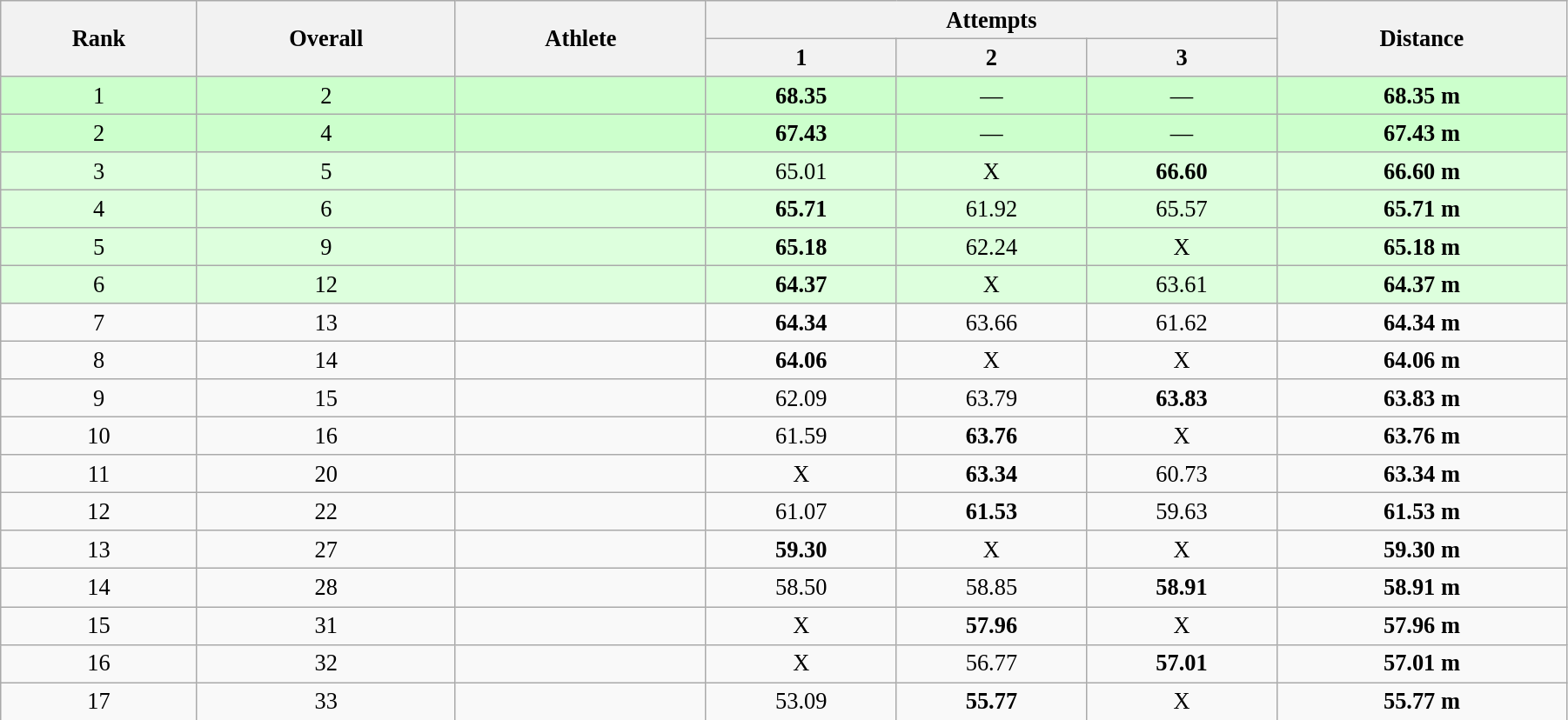<table class="wikitable" style=" text-align:center; font-size:110%;" width="95%">
<tr>
<th rowspan="2">Rank</th>
<th rowspan="2">Overall</th>
<th rowspan="2">Athlete</th>
<th colspan="3">Attempts</th>
<th rowspan="2">Distance</th>
</tr>
<tr>
<th>1</th>
<th>2</th>
<th>3</th>
</tr>
<tr style="background:#ccffcc;">
<td>1</td>
<td>2</td>
<td align=left></td>
<td><strong>68.35</strong></td>
<td>—</td>
<td>—</td>
<td><strong>68.35 m </strong></td>
</tr>
<tr style="background:#ccffcc;">
<td>2</td>
<td>4</td>
<td align=left></td>
<td><strong>67.43</strong></td>
<td>—</td>
<td>—</td>
<td><strong>67.43 m  </strong></td>
</tr>
<tr style="background:#ddffdd;">
<td>3</td>
<td>5</td>
<td align=left></td>
<td>65.01</td>
<td>X</td>
<td><strong>66.60</strong></td>
<td><strong>66.60 m </strong></td>
</tr>
<tr style="background:#ddffdd;">
<td>4</td>
<td>6</td>
<td align=left></td>
<td><strong>65.71</strong></td>
<td>61.92</td>
<td>65.57</td>
<td><strong>65.71 m </strong></td>
</tr>
<tr style="background:#ddffdd;">
<td>5</td>
<td>9</td>
<td align=left></td>
<td><strong>65.18</strong></td>
<td>62.24</td>
<td>X</td>
<td><strong>65.18 m </strong></td>
</tr>
<tr style="background:#ddffdd;">
<td>6</td>
<td>12</td>
<td align=left></td>
<td><strong>64.37</strong></td>
<td>X</td>
<td>63.61</td>
<td><strong>64.37 m </strong></td>
</tr>
<tr>
<td>7</td>
<td>13</td>
<td align=left></td>
<td><strong>64.34</strong></td>
<td>63.66</td>
<td>61.62</td>
<td><strong>64.34 m </strong></td>
</tr>
<tr>
<td>8</td>
<td>14</td>
<td align=left></td>
<td><strong>64.06</strong></td>
<td>X</td>
<td>X</td>
<td><strong>64.06 m </strong></td>
</tr>
<tr>
<td>9</td>
<td>15</td>
<td align=left></td>
<td>62.09</td>
<td>63.79</td>
<td><strong>63.83</strong></td>
<td><strong>63.83 m </strong></td>
</tr>
<tr>
<td>10</td>
<td>16</td>
<td align=left></td>
<td>61.59</td>
<td><strong>63.76</strong></td>
<td>X</td>
<td><strong>63.76 m </strong></td>
</tr>
<tr>
<td>11</td>
<td>20</td>
<td align=left></td>
<td>X</td>
<td><strong>63.34</strong></td>
<td>60.73</td>
<td><strong>63.34 m </strong></td>
</tr>
<tr>
<td>12</td>
<td>22</td>
<td align=left></td>
<td>61.07</td>
<td><strong>61.53</strong></td>
<td>59.63</td>
<td><strong>61.53 m </strong></td>
</tr>
<tr>
<td>13</td>
<td>27</td>
<td align=left></td>
<td><strong>59.30</strong></td>
<td>X</td>
<td>X</td>
<td><strong>59.30 m </strong></td>
</tr>
<tr>
<td>14</td>
<td>28</td>
<td align=left></td>
<td>58.50</td>
<td>58.85</td>
<td><strong>58.91</strong></td>
<td><strong>58.91 m </strong></td>
</tr>
<tr>
<td>15</td>
<td>31</td>
<td align=left></td>
<td>X</td>
<td><strong>57.96</strong></td>
<td>X</td>
<td><strong>57.96 m </strong></td>
</tr>
<tr>
<td>16</td>
<td>32</td>
<td align=left></td>
<td>X</td>
<td>56.77</td>
<td><strong>57.01</strong></td>
<td><strong>57.01 m </strong></td>
</tr>
<tr>
<td>17</td>
<td>33</td>
<td align=left></td>
<td>53.09</td>
<td><strong>55.77</strong></td>
<td>X</td>
<td><strong>55.77 m </strong></td>
</tr>
</table>
